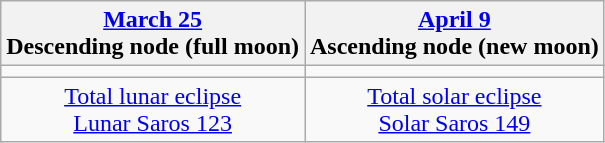<table class="wikitable">
<tr>
<th><a href='#'>March 25</a><br>Descending node (full moon)<br></th>
<th><a href='#'>April 9</a><br>Ascending node (new moon)<br></th>
</tr>
<tr>
<td></td>
<td></td>
</tr>
<tr align=center>
<td><a href='#'>Total lunar eclipse</a><br><a href='#'>Lunar Saros 123</a></td>
<td><a href='#'>Total solar eclipse</a><br><a href='#'>Solar Saros 149</a></td>
</tr>
</table>
